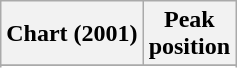<table class="wikitable sortable plainrowheaders" style="text-align:center">
<tr>
<th scope="col">Chart (2001)</th>
<th scope="col">Peak<br> position</th>
</tr>
<tr>
</tr>
<tr>
</tr>
</table>
